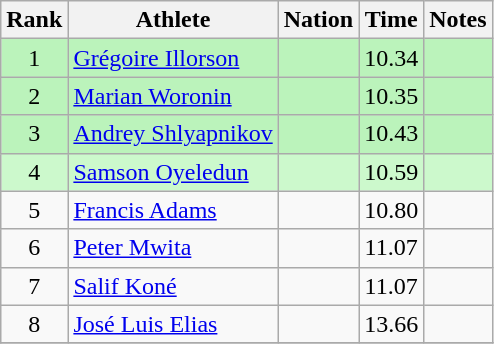<table class="wikitable sortable" style="text-align:center">
<tr>
<th>Rank</th>
<th>Athlete</th>
<th>Nation</th>
<th>Time</th>
<th>Notes</th>
</tr>
<tr style="background:#bbf3bb;">
<td>1</td>
<td align=left><a href='#'>Grégoire Illorson</a></td>
<td align=left></td>
<td>10.34</td>
<td></td>
</tr>
<tr style="background:#bbf3bb;">
<td>2</td>
<td align=left><a href='#'>Marian Woronin</a></td>
<td align=left></td>
<td>10.35</td>
<td></td>
</tr>
<tr style="background:#bbf3bb;">
<td>3</td>
<td align=left><a href='#'>Andrey Shlyapnikov</a></td>
<td align=left></td>
<td>10.43</td>
<td></td>
</tr>
<tr style="background:#ccf9cc;">
<td>4</td>
<td align=left><a href='#'>Samson Oyeledun</a></td>
<td align=left></td>
<td>10.59</td>
<td></td>
</tr>
<tr>
<td>5</td>
<td align=left><a href='#'>Francis Adams</a></td>
<td align=left></td>
<td>10.80</td>
<td></td>
</tr>
<tr>
<td>6</td>
<td align=left><a href='#'>Peter Mwita</a></td>
<td align=left></td>
<td>11.07</td>
<td></td>
</tr>
<tr>
<td>7</td>
<td align=left><a href='#'>Salif Koné</a></td>
<td align=left></td>
<td>11.07</td>
<td></td>
</tr>
<tr>
<td>8</td>
<td align=left><a href='#'>José Luis Elias</a></td>
<td align=left></td>
<td>13.66</td>
<td></td>
</tr>
<tr>
</tr>
</table>
